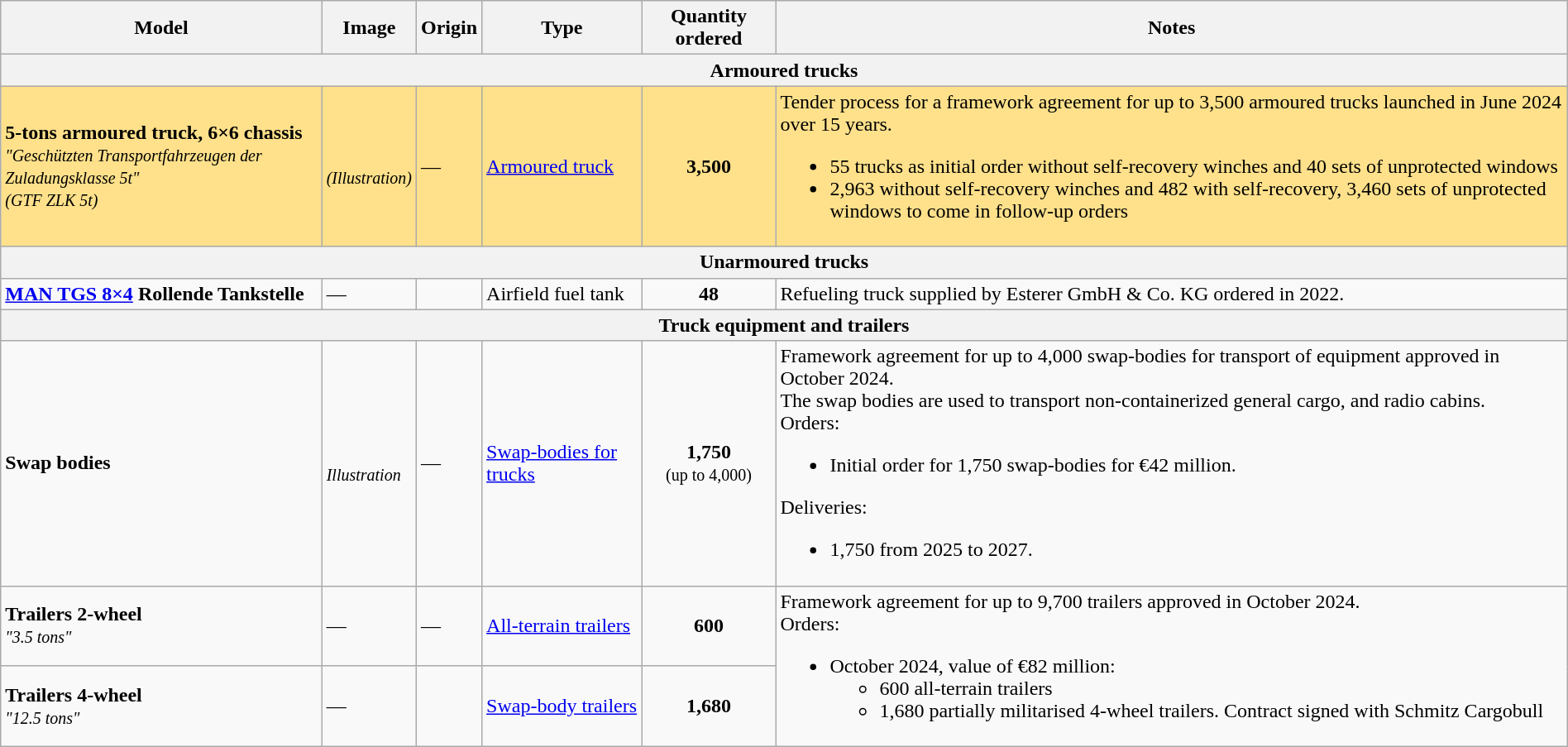<table class="wikitable" style="width:100%;">
<tr>
<th>Model</th>
<th>Image</th>
<th>Origin</th>
<th>Type</th>
<th>Quantity ordered</th>
<th>Notes</th>
</tr>
<tr>
<th colspan="6">Armoured trucks</th>
</tr>
<tr>
<td style="background: #FFE18B;"><strong>5-tons armoured truck, 6×6 chassis</strong><br><em><small>"Geschützten Transportfahrzeugen der Zuladungsklasse 5t"</small></em><br><em><small>(GTF ZLK 5t)</small></em></td>
<td style="background: #FFE18B"><br><small><em>(Illustration)</em></small></td>
<td style="background: #FFE18B;">—</td>
<td style="background: #FFE18B;"><a href='#'>Armoured truck</a></td>
<td style="background: #FFE18B;text-align: center"><strong>3,500</strong></td>
<td style="background: #FFE18B;">Tender process for a framework agreement for up to 3,500 armoured trucks launched in June 2024 over 15 years.<br><ul><li>55 trucks as initial order without self-recovery winches and 40 sets of unprotected windows</li><li>2,963 without self-recovery winches and 482 with self-recovery, 3,460 sets of unprotected windows to come in follow-up orders</li></ul></td>
</tr>
<tr>
<th colspan="6">Unarmoured trucks</th>
</tr>
<tr>
<td><strong><a href='#'>MAN TGS 8×4</a> Rollende Tankstelle</strong></td>
<td>—</td>
<td><small></small><br><small></small></td>
<td>Airfield fuel tank</td>
<td style="text-align: center;"><strong>48</strong></td>
<td>Refueling truck supplied by Esterer GmbH & Co. KG ordered in 2022.</td>
</tr>
<tr>
<th colspan="6">Truck equipment and trailers</th>
</tr>
<tr>
<td><strong>Swap bodies</strong></td>
<td><br><small><em>Illustration</em></small></td>
<td>—</td>
<td><a href='#'>Swap-bodies for trucks</a></td>
<td style="text-align: center;"><strong>1,750</strong><br><small>(up to 4,000)</small></td>
<td>Framework agreement for up to 4,000 swap-bodies for transport of equipment approved in October 2024.<br>The swap bodies are used to transport non-containerized general cargo, and radio cabins.<br>Orders:<ul><li>Initial order for 1,750 swap-bodies for €42 million.</li></ul>Deliveries:<ul><li>1,750 from 2025 to 2027.</li></ul></td>
</tr>
<tr>
<td><strong>Trailers 2-wheel</strong><br><em><small>"3.5 tons"</small></em></td>
<td>—</td>
<td>—</td>
<td><a href='#'>All-terrain trailers</a></td>
<td style="text-align: center;"><strong>600</strong></td>
<td rowspan="2">Framework agreement for up to 9,700 trailers approved in October 2024.<br>Orders:<ul><li>October 2024, value of €82 million:<ul><li>600 all-terrain trailers</li><li>1,680 partially militarised 4-wheel trailers. Contract signed with Schmitz Cargobull</li></ul></li></ul></td>
</tr>
<tr>
<td><strong>Trailers 4-wheel</strong><br><em><small>"12.5 tons"</small></em></td>
<td>—</td>
<td><small></small></td>
<td><a href='#'>Swap-body trailers</a></td>
<td style="text-align: center;"><strong>1,680</strong></td>
</tr>
</table>
